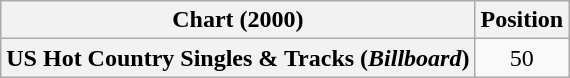<table class="wikitable plainrowheaders" style="text-align:center">
<tr>
<th scope="col">Chart (2000)</th>
<th scope="col">Position</th>
</tr>
<tr>
<th scope="row">US Hot Country Singles & Tracks (<em>Billboard</em>)</th>
<td>50</td>
</tr>
</table>
